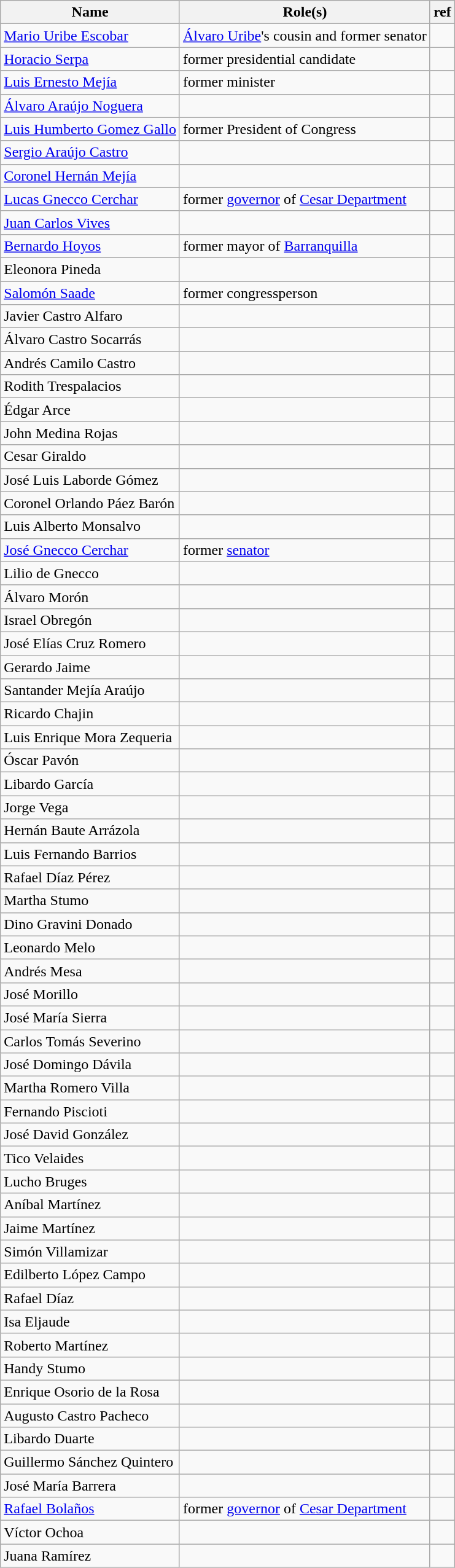<table class="wikitable">
<tr>
<th>Name</th>
<th>Role(s)</th>
<th>ref</th>
</tr>
<tr>
<td><a href='#'>Mario Uribe Escobar</a></td>
<td><a href='#'>Álvaro Uribe</a>'s cousin and former senator</td>
<td></td>
</tr>
<tr>
<td><a href='#'>Horacio Serpa</a></td>
<td>former presidential candidate</td>
<td></td>
</tr>
<tr>
<td><a href='#'>Luis Ernesto Mejía</a></td>
<td>former minister</td>
<td></td>
</tr>
<tr>
<td><a href='#'>Álvaro Araújo Noguera</a></td>
<td></td>
<td></td>
</tr>
<tr>
<td><a href='#'>Luis Humberto Gomez Gallo</a></td>
<td>former President of Congress</td>
<td></td>
</tr>
<tr>
<td><a href='#'>Sergio Araújo Castro</a></td>
<td></td>
<td></td>
</tr>
<tr>
<td><a href='#'>Coronel Hernán Mejía</a></td>
<td></td>
<td></td>
</tr>
<tr>
<td><a href='#'>Lucas Gnecco Cerchar</a></td>
<td>former <a href='#'>governor</a> of <a href='#'>Cesar Department</a></td>
<td></td>
</tr>
<tr>
<td><a href='#'>Juan Carlos Vives</a></td>
<td></td>
<td></td>
</tr>
<tr>
<td><a href='#'>Bernardo Hoyos</a></td>
<td>former mayor of <a href='#'>Barranquilla</a></td>
<td></td>
</tr>
<tr>
<td>Eleonora Pineda</td>
<td></td>
<td></td>
</tr>
<tr>
<td><a href='#'>Salomón Saade</a></td>
<td>former congressperson</td>
<td></td>
</tr>
<tr>
<td>Javier Castro Alfaro</td>
<td></td>
<td></td>
</tr>
<tr>
<td>Álvaro Castro Socarrás</td>
<td></td>
<td></td>
</tr>
<tr>
<td>Andrés Camilo Castro</td>
<td></td>
<td></td>
</tr>
<tr>
<td>Rodith Trespalacios</td>
<td></td>
<td></td>
</tr>
<tr>
<td>Édgar Arce</td>
<td></td>
<td></td>
</tr>
<tr>
<td>John Medina Rojas</td>
<td></td>
<td></td>
</tr>
<tr>
<td>Cesar Giraldo</td>
<td></td>
<td></td>
</tr>
<tr>
<td>José Luis Laborde Gómez</td>
<td></td>
<td></td>
</tr>
<tr>
<td>Coronel Orlando Páez Barón</td>
<td></td>
<td></td>
</tr>
<tr>
<td>Luis Alberto Monsalvo</td>
<td></td>
<td></td>
</tr>
<tr>
<td><a href='#'>José Gnecco Cerchar</a></td>
<td>former <a href='#'>senator</a></td>
<td></td>
</tr>
<tr>
<td>Lilio de Gnecco</td>
<td></td>
<td></td>
</tr>
<tr>
<td>Álvaro Morón</td>
<td></td>
<td></td>
</tr>
<tr>
<td>Israel Obregón</td>
<td></td>
<td></td>
</tr>
<tr>
<td>José Elías Cruz Romero</td>
<td></td>
<td></td>
</tr>
<tr>
<td>Gerardo Jaime</td>
<td></td>
<td></td>
</tr>
<tr>
<td>Santander Mejía Araújo</td>
<td></td>
<td></td>
</tr>
<tr>
<td>Ricardo Chajin</td>
<td></td>
<td></td>
</tr>
<tr>
<td>Luis Enrique Mora Zequeria</td>
<td></td>
<td></td>
</tr>
<tr>
<td>Óscar Pavón</td>
<td></td>
<td></td>
</tr>
<tr>
<td>Libardo García</td>
<td></td>
<td></td>
</tr>
<tr>
<td>Jorge Vega</td>
<td></td>
<td></td>
</tr>
<tr>
<td>Hernán Baute Arrázola</td>
<td></td>
<td></td>
</tr>
<tr>
<td>Luis Fernando Barrios</td>
<td></td>
<td></td>
</tr>
<tr>
<td>Rafael Díaz Pérez</td>
<td></td>
<td></td>
</tr>
<tr>
<td>Martha Stumo</td>
<td></td>
<td></td>
</tr>
<tr>
<td>Dino Gravini Donado</td>
<td></td>
<td></td>
</tr>
<tr>
<td>Leonardo Melo</td>
<td></td>
<td></td>
</tr>
<tr>
<td>Andrés Mesa</td>
<td></td>
<td></td>
</tr>
<tr>
<td>José Morillo</td>
<td></td>
<td></td>
</tr>
<tr>
<td>José María Sierra</td>
<td></td>
<td></td>
</tr>
<tr>
<td>Carlos Tomás Severino</td>
<td></td>
<td></td>
</tr>
<tr>
<td>José Domingo Dávila</td>
<td></td>
<td></td>
</tr>
<tr>
<td>Martha Romero Villa</td>
<td></td>
<td></td>
</tr>
<tr>
<td>Fernando Piscioti</td>
<td></td>
<td></td>
</tr>
<tr>
<td>José David González</td>
<td></td>
<td></td>
</tr>
<tr>
<td>Tico Velaides</td>
<td></td>
<td></td>
</tr>
<tr>
<td>Lucho Bruges</td>
<td></td>
<td></td>
</tr>
<tr>
<td>Aníbal Martínez</td>
<td></td>
<td></td>
</tr>
<tr>
<td>Jaime Martínez</td>
<td></td>
<td></td>
</tr>
<tr>
<td>Simón Villamizar</td>
<td></td>
<td></td>
</tr>
<tr>
<td>Edilberto López Campo</td>
<td></td>
<td></td>
</tr>
<tr>
<td>Rafael Díaz</td>
<td></td>
<td></td>
</tr>
<tr>
<td>Isa Eljaude</td>
<td></td>
<td></td>
</tr>
<tr>
<td>Roberto Martínez</td>
<td></td>
<td></td>
</tr>
<tr>
<td>Handy Stumo</td>
<td></td>
<td></td>
</tr>
<tr>
<td>Enrique Osorio de la Rosa</td>
<td></td>
<td></td>
</tr>
<tr>
<td>Augusto Castro Pacheco</td>
<td></td>
<td></td>
</tr>
<tr>
<td>Libardo Duarte</td>
<td></td>
<td></td>
</tr>
<tr>
<td>Guillermo Sánchez Quintero</td>
<td></td>
<td></td>
</tr>
<tr>
<td>José María Barrera</td>
<td></td>
<td></td>
</tr>
<tr>
<td><a href='#'>Rafael Bolaños</a></td>
<td>former <a href='#'>governor</a> of <a href='#'>Cesar Department</a></td>
<td></td>
</tr>
<tr>
<td>Víctor Ochoa</td>
<td></td>
<td></td>
</tr>
<tr>
<td>Juana Ramírez</td>
<td></td>
<td></td>
</tr>
</table>
